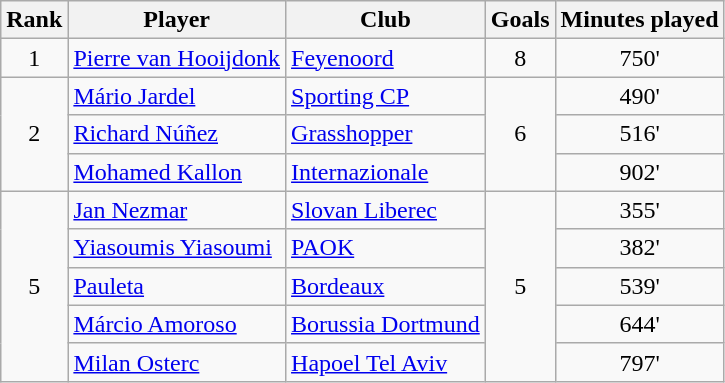<table class="wikitable sortable" style="text-align:center">
<tr>
<th>Rank</th>
<th>Player</th>
<th>Club</th>
<th>Goals</th>
<th>Minutes played</th>
</tr>
<tr>
<td>1</td>
<td align="left"> <a href='#'>Pierre van Hooijdonk</a></td>
<td align="left"> <a href='#'>Feyenoord</a></td>
<td>8</td>
<td>750'</td>
</tr>
<tr>
<td rowspan="3">2</td>
<td align="left"> <a href='#'>Mário Jardel</a></td>
<td align="left"> <a href='#'>Sporting CP</a></td>
<td rowspan="3">6</td>
<td>490'</td>
</tr>
<tr>
<td align="left"> <a href='#'>Richard Núñez</a></td>
<td align="left"> <a href='#'>Grasshopper</a></td>
<td>516'</td>
</tr>
<tr>
<td align="left"> <a href='#'>Mohamed Kallon</a></td>
<td align="left"> <a href='#'>Internazionale</a></td>
<td>902'</td>
</tr>
<tr>
<td rowspan="5">5</td>
<td align="left"> <a href='#'>Jan Nezmar</a></td>
<td align="left"> <a href='#'>Slovan Liberec</a></td>
<td rowspan="5">5</td>
<td>355'</td>
</tr>
<tr>
<td align="left"> <a href='#'>Yiasoumis Yiasoumi</a></td>
<td align="left"> <a href='#'>PAOK</a></td>
<td>382'</td>
</tr>
<tr>
<td align="left"> <a href='#'>Pauleta</a></td>
<td align="left"> <a href='#'>Bordeaux</a></td>
<td>539'</td>
</tr>
<tr>
<td align="left"> <a href='#'>Márcio Amoroso</a></td>
<td align="left"> <a href='#'>Borussia Dortmund</a></td>
<td>644'</td>
</tr>
<tr>
<td align="left"> <a href='#'>Milan Osterc</a></td>
<td align="left"> <a href='#'>Hapoel Tel Aviv</a></td>
<td>797'</td>
</tr>
</table>
